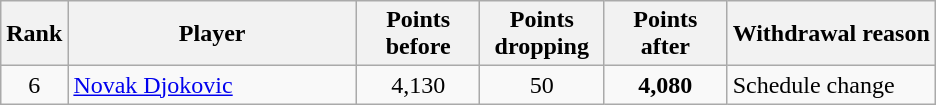<table class="wikitable sortable">
<tr>
<th>Rank</th>
<th style="width:185px;">Player</th>
<th style="width:75px;">Points before</th>
<th style="width:75px;">Points dropping</th>
<th style="width:75px;">Points after</th>
<th>Withdrawal reason</th>
</tr>
<tr>
<td style="text-align:center;">6</td>
<td> <a href='#'>Novak Djokovic</a></td>
<td style="text-align:center;">4,130</td>
<td style="text-align:center;">50</td>
<td style="text-align:center;"><strong>4,080</strong></td>
<td>Schedule change</td>
</tr>
</table>
